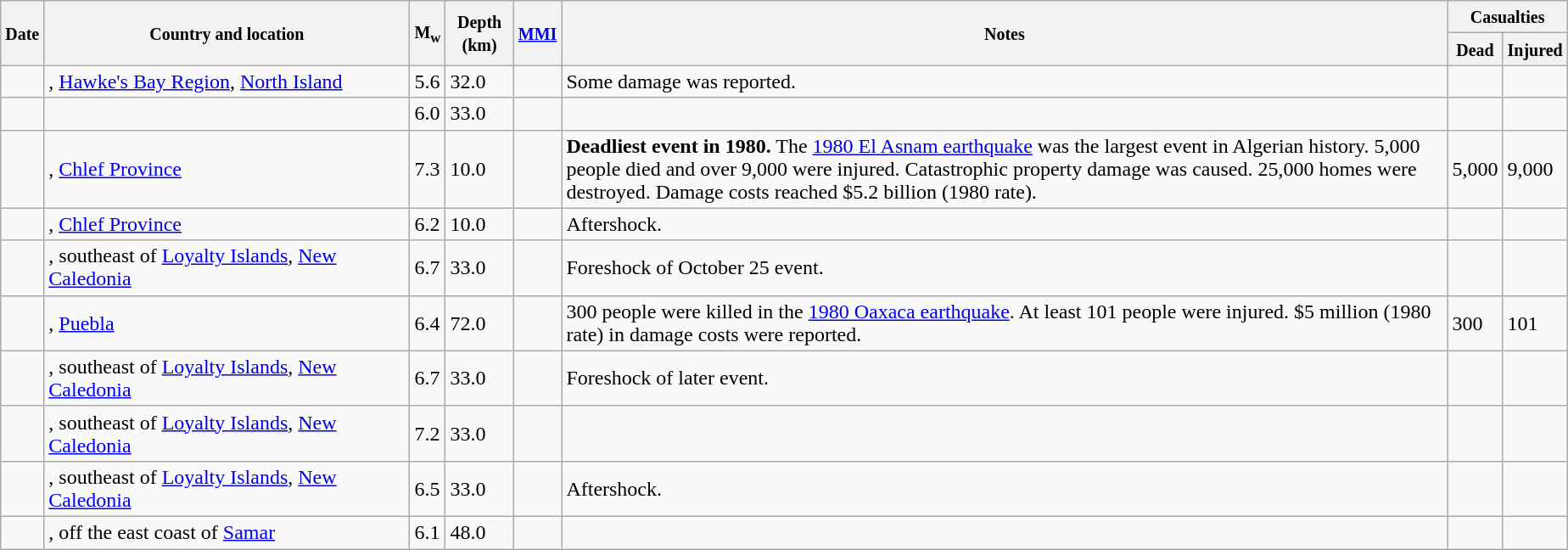<table class="wikitable sortable sort-under" style="border:1px black; margin-left:1em;">
<tr>
<th rowspan="2"><small>Date</small></th>
<th rowspan="2" style="width: 280px"><small>Country and location</small></th>
<th rowspan="2"><small>M<sub>w</sub></small></th>
<th rowspan="2"><small>Depth (km)</small></th>
<th rowspan="2"><small><a href='#'>MMI</a></small></th>
<th rowspan="2" class="unsortable"><small>Notes</small></th>
<th colspan="2"><small>Casualties</small></th>
</tr>
<tr>
<th><small>Dead</small></th>
<th><small>Injured</small></th>
</tr>
<tr>
<td></td>
<td>, <a href='#'>Hawke's Bay Region</a>, <a href='#'>North Island</a></td>
<td>5.6</td>
<td>32.0</td>
<td></td>
<td>Some damage was reported.</td>
<td></td>
<td></td>
</tr>
<tr>
<td></td>
<td></td>
<td>6.0</td>
<td>33.0</td>
<td></td>
<td></td>
<td></td>
<td></td>
</tr>
<tr>
<td></td>
<td>, <a href='#'>Chlef Province</a></td>
<td>7.3</td>
<td>10.0</td>
<td></td>
<td><strong>Deadliest event in 1980.</strong> The <a href='#'>1980 El Asnam earthquake</a> was the largest event in Algerian history. 5,000 people died and over 9,000 were injured. Catastrophic property damage was caused. 25,000 homes were destroyed. Damage costs reached $5.2 billion (1980 rate).</td>
<td>5,000</td>
<td>9,000</td>
</tr>
<tr>
<td></td>
<td>, <a href='#'>Chlef Province</a></td>
<td>6.2</td>
<td>10.0</td>
<td></td>
<td>Aftershock.</td>
<td></td>
<td></td>
</tr>
<tr>
<td></td>
<td>, southeast of <a href='#'>Loyalty Islands</a>, <a href='#'>New Caledonia</a></td>
<td>6.7</td>
<td>33.0</td>
<td></td>
<td>Foreshock of October 25 event.</td>
<td></td>
<td></td>
</tr>
<tr>
<td></td>
<td>, <a href='#'>Puebla</a></td>
<td>6.4</td>
<td>72.0</td>
<td></td>
<td>300 people were killed in the <a href='#'>1980 Oaxaca earthquake</a>. At least 101 people were injured. $5 million (1980 rate) in damage costs were reported.</td>
<td>300</td>
<td>101</td>
</tr>
<tr>
<td></td>
<td>, southeast of <a href='#'>Loyalty Islands</a>, <a href='#'>New Caledonia</a></td>
<td>6.7</td>
<td>33.0</td>
<td></td>
<td>Foreshock of later event.</td>
<td></td>
<td></td>
</tr>
<tr>
<td></td>
<td>, southeast of <a href='#'>Loyalty Islands</a>, <a href='#'>New Caledonia</a></td>
<td>7.2</td>
<td>33.0</td>
<td></td>
<td></td>
<td></td>
<td></td>
</tr>
<tr>
<td></td>
<td>, southeast of <a href='#'>Loyalty Islands</a>, <a href='#'>New Caledonia</a></td>
<td>6.5</td>
<td>33.0</td>
<td></td>
<td>Aftershock.</td>
<td></td>
<td></td>
</tr>
<tr>
<td></td>
<td>, off the east coast of <a href='#'>Samar</a></td>
<td>6.1</td>
<td>48.0</td>
<td></td>
<td></td>
<td></td>
<td></td>
</tr>
</table>
